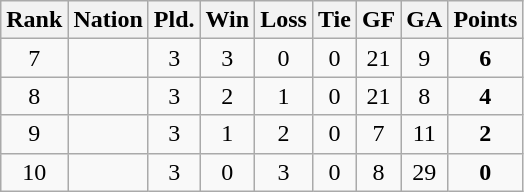<table class="wikitable" style="text-align:center;">
<tr>
<th>Rank</th>
<th>Nation</th>
<th>Pld.</th>
<th>Win</th>
<th>Loss</th>
<th>Tie</th>
<th>GF</th>
<th>GA</th>
<th>Points</th>
</tr>
<tr>
<td>7</td>
<td align="left"></td>
<td>3</td>
<td>3</td>
<td>0</td>
<td>0</td>
<td>21</td>
<td>9</td>
<td><strong>6</strong></td>
</tr>
<tr>
<td>8</td>
<td align="left"></td>
<td>3</td>
<td>2</td>
<td>1</td>
<td>0</td>
<td>21</td>
<td>8</td>
<td><strong>4</strong></td>
</tr>
<tr>
<td>9</td>
<td align="left"></td>
<td>3</td>
<td>1</td>
<td>2</td>
<td>0</td>
<td>7</td>
<td>11</td>
<td><strong>2</strong></td>
</tr>
<tr>
<td>10</td>
<td align="left"></td>
<td>3</td>
<td>0</td>
<td>3</td>
<td>0</td>
<td>8</td>
<td>29</td>
<td><strong>0</strong></td>
</tr>
</table>
